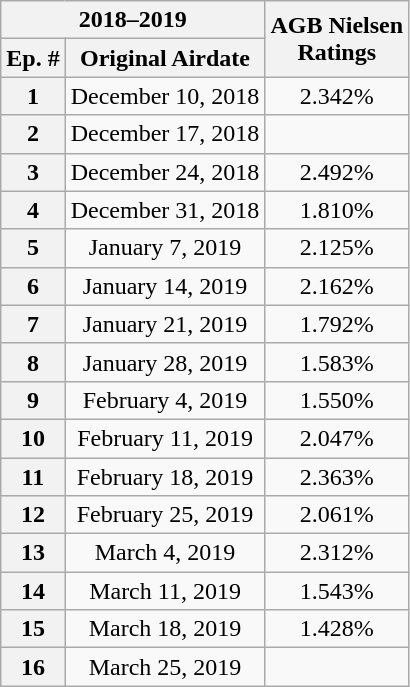<table class=wikitable style=text-align:center>
<tr>
<th colspan=2>2018–2019</th>
<th rowspan=2>AGB Nielsen<br>Ratings<br></th>
</tr>
<tr>
<th>Ep. #</th>
<th>Original Airdate</th>
</tr>
<tr>
<th>1</th>
<td>December 10, 2018</td>
<td>2.342%</td>
</tr>
<tr>
<th>2</th>
<td>December 17, 2018</td>
<td></td>
</tr>
<tr>
<th>3</th>
<td>December 24, 2018</td>
<td>2.492%</td>
</tr>
<tr>
<th>4</th>
<td>December 31, 2018</td>
<td>1.810%</td>
</tr>
<tr>
<th>5</th>
<td>January 7, 2019</td>
<td>2.125%</td>
</tr>
<tr>
<th>6</th>
<td>January 14, 2019</td>
<td>2.162%</td>
</tr>
<tr>
<th>7</th>
<td>January 21, 2019</td>
<td>1.792%</td>
</tr>
<tr>
<th>8</th>
<td>January 28, 2019</td>
<td>1.583%</td>
</tr>
<tr>
<th>9</th>
<td>February 4, 2019</td>
<td>1.550%</td>
</tr>
<tr>
<th>10</th>
<td>February 11, 2019</td>
<td>2.047%</td>
</tr>
<tr>
<th>11</th>
<td>February 18, 2019</td>
<td>2.363%</td>
</tr>
<tr>
<th>12</th>
<td>February 25, 2019</td>
<td>2.061%</td>
</tr>
<tr>
<th>13</th>
<td>March 4, 2019</td>
<td>2.312%</td>
</tr>
<tr>
<th>14</th>
<td>March 11, 2019</td>
<td>1.543%</td>
</tr>
<tr>
<th>15</th>
<td>March 18, 2019</td>
<td>1.428%</td>
</tr>
<tr>
<th>16</th>
<td>March 25, 2019</td>
<td></td>
</tr>
</table>
